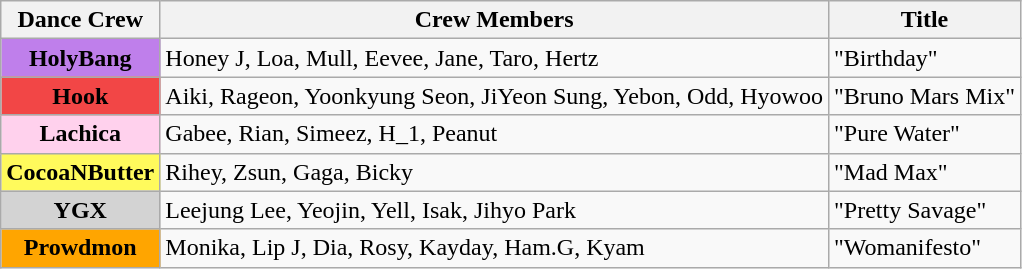<table class="wikitable">
<tr>
<th scope="col">Dance Crew</th>
<th scope="col">Crew Members</th>
<th scope="col">Title</th>
</tr>
<tr>
<th scope="row" style="background-color:#BF7FEB">HolyBang</th>
<td>Honey J, Loa, Mull, Eevee, Jane, Taro, Hertz</td>
<td>"Birthday"</td>
</tr>
<tr>
<th scope="row" style="background-color:#F24646">Hook</th>
<td>Aiki, Rageon, Yoonkyung Seon, JiYeon Sung, Yebon, Odd, Hyowoo</td>
<td>"Bruno Mars Mix"</td>
</tr>
<tr>
<th scope="row" style="background-color:#FFD1ED">Lachica</th>
<td>Gabee, Rian, Simeez, H_1, Peanut</td>
<td>"Pure Water"</td>
</tr>
<tr>
<th scope="row" style="background-color:#FFFA5C">CocoaNButter</th>
<td>Rihey, Zsun, Gaga, Bicky</td>
<td>"Mad Max"</td>
</tr>
<tr>
<th scope="row" style="background-color:lightgrey">YGX</th>
<td>Leejung Lee, Yeojin, Yell, Isak, Jihyo Park</td>
<td>"Pretty Savage"</td>
</tr>
<tr>
<th scope="row" style="background-color:orange">Prowdmon</th>
<td>Monika, Lip J, Dia, Rosy, Kayday, Ham.G, Kyam</td>
<td>"Womanifesto"</td>
</tr>
</table>
